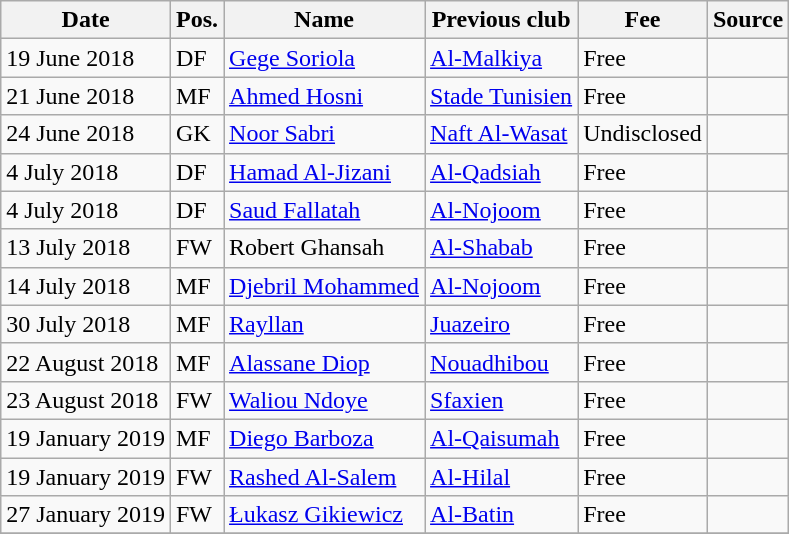<table class="wikitable" style="text-align:left">
<tr>
<th>Date</th>
<th>Pos.</th>
<th>Name</th>
<th>Previous club</th>
<th>Fee</th>
<th>Source</th>
</tr>
<tr>
<td>19 June 2018</td>
<td>DF</td>
<td> <a href='#'>Gege Soriola</a></td>
<td> <a href='#'>Al-Malkiya</a></td>
<td>Free</td>
<td></td>
</tr>
<tr>
<td>21 June 2018</td>
<td>MF</td>
<td> <a href='#'>Ahmed Hosni</a></td>
<td> <a href='#'>Stade Tunisien</a></td>
<td>Free</td>
<td></td>
</tr>
<tr>
<td>24 June 2018</td>
<td>GK</td>
<td> <a href='#'>Noor Sabri</a></td>
<td> <a href='#'>Naft Al-Wasat</a></td>
<td>Undisclosed</td>
<td></td>
</tr>
<tr>
<td>4 July 2018</td>
<td>DF</td>
<td> <a href='#'>Hamad Al-Jizani</a></td>
<td> <a href='#'>Al-Qadsiah</a></td>
<td>Free</td>
<td></td>
</tr>
<tr>
<td>4 July 2018</td>
<td>DF</td>
<td> <a href='#'>Saud Fallatah</a></td>
<td> <a href='#'>Al-Nojoom</a></td>
<td>Free</td>
<td></td>
</tr>
<tr>
<td>13 July 2018</td>
<td>FW</td>
<td> Robert Ghansah</td>
<td> <a href='#'>Al-Shabab</a></td>
<td>Free</td>
<td></td>
</tr>
<tr>
<td>14 July 2018</td>
<td>MF</td>
<td> <a href='#'>Djebril Mohammed</a></td>
<td> <a href='#'>Al-Nojoom</a></td>
<td>Free</td>
<td></td>
</tr>
<tr>
<td>30 July 2018</td>
<td>MF</td>
<td> <a href='#'>Rayllan</a></td>
<td> <a href='#'>Juazeiro</a></td>
<td>Free</td>
<td></td>
</tr>
<tr>
<td>22 August 2018</td>
<td>MF</td>
<td> <a href='#'>Alassane Diop</a></td>
<td> <a href='#'>Nouadhibou</a></td>
<td>Free</td>
<td></td>
</tr>
<tr>
<td>23 August 2018</td>
<td>FW</td>
<td> <a href='#'>Waliou Ndoye</a></td>
<td> <a href='#'>Sfaxien</a></td>
<td>Free</td>
<td></td>
</tr>
<tr>
<td>19 January 2019</td>
<td>MF</td>
<td> <a href='#'>Diego Barboza</a></td>
<td> <a href='#'>Al-Qaisumah</a></td>
<td>Free</td>
<td></td>
</tr>
<tr>
<td>19 January 2019</td>
<td>FW</td>
<td> <a href='#'>Rashed Al-Salem</a></td>
<td> <a href='#'>Al-Hilal</a></td>
<td>Free</td>
<td></td>
</tr>
<tr>
<td>27 January 2019</td>
<td>FW</td>
<td> <a href='#'>Łukasz Gikiewicz</a></td>
<td> <a href='#'>Al-Batin</a></td>
<td>Free</td>
<td></td>
</tr>
<tr>
</tr>
</table>
